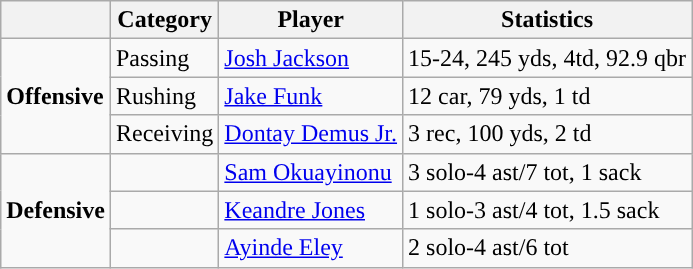<table class="wikitable" style="float: left;">
<tr>
<th></th>
<th>Category</th>
<th>Player</th>
<th>Statistics</th>
</tr>
<tr>
<td rowspan=3><strong>Offensive</strong></td>
<td>Passing</td>
<td><a href='#'>Josh Jackson</a></td>
<td>15-24, 245 yds, 4td, 92.9 qbr</td>
</tr>
<tr>
<td>Rushing</td>
<td><a href='#'>Jake Funk</a></td>
<td>12 car, 79 yds, 1 td</td>
</tr>
<tr>
<td>Receiving</td>
<td><a href='#'>Dontay Demus Jr.</a></td>
<td>3 rec, 100 yds, 2 td</td>
</tr>
<tr>
<td rowspan=3><strong>Defensive</strong></td>
<td></td>
<td><a href='#'>Sam Okuayinonu</a></td>
<td>3 solo-4 ast/7 tot, 1 sack</td>
</tr>
<tr>
<td></td>
<td><a href='#'>Keandre Jones</a></td>
<td>1 solo-3 ast/4 tot, 1.5 sack</td>
</tr>
<tr>
<td></td>
<td><a href='#'>Ayinde Eley</a></td>
<td>2 solo-4 ast/6 tot</td>
</tr>
</table>
